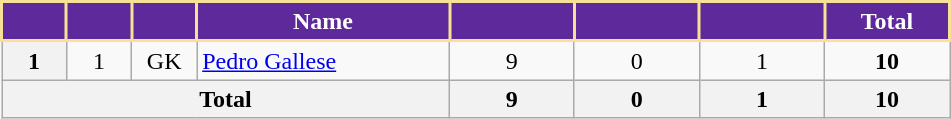<table class="wikitable" style="text-align:center;">
<tr>
<th style="background:#5E299A; color:white; border:2px solid #F8E196; width:35px;" scope="col"></th>
<th style="background:#5E299A; color:white; border:2px solid #F8E196; width:35px;" scope="col"></th>
<th style="background:#5E299A; color:white; border:2px solid #F8E196; width:35px;" scope="col"></th>
<th style="background:#5E299A; color:white; border:2px solid #F8E196; width:160px;" scope="col">Name</th>
<th style="background:#5E299A; color:white; border:2px solid #F8E196; width:75px;" scope="col"></th>
<th style="background:#5E299A; color:white; border:2px solid #F8E196; width:75px;" scope="col"></th>
<th style="background:#5E299A; color:white; border:2px solid #F8E196; width:75px;" scope="col"></th>
<th style="background:#5E299A; color:white; border:2px solid #F8E196; width:75px;" scope="col">Total</th>
</tr>
<tr>
<th>1</th>
<td>1</td>
<td>GK</td>
<td align="left"> <a href='#'>Pedro Gallese</a></td>
<td>9</td>
<td>0</td>
<td>1</td>
<td><strong>10</strong></td>
</tr>
<tr>
<th colspan="4">Total</th>
<th>9</th>
<th>0</th>
<th>1</th>
<th>10</th>
</tr>
</table>
